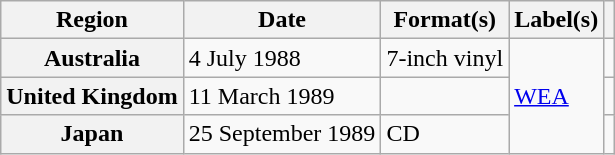<table class="wikitable plainrowheaders">
<tr>
<th scope="col">Region</th>
<th scope="col">Date</th>
<th scope="col">Format(s)</th>
<th scope="col">Label(s)</th>
<th scope="col"></th>
</tr>
<tr>
<th scope="row">Australia</th>
<td>4 July 1988</td>
<td>7-inch vinyl</td>
<td rowspan="3"><a href='#'>WEA</a></td>
<td></td>
</tr>
<tr>
<th scope="row">United Kingdom</th>
<td>11 March 1989</td>
<td></td>
<td></td>
</tr>
<tr>
<th scope="row">Japan</th>
<td>25 September 1989</td>
<td>CD</td>
<td></td>
</tr>
</table>
